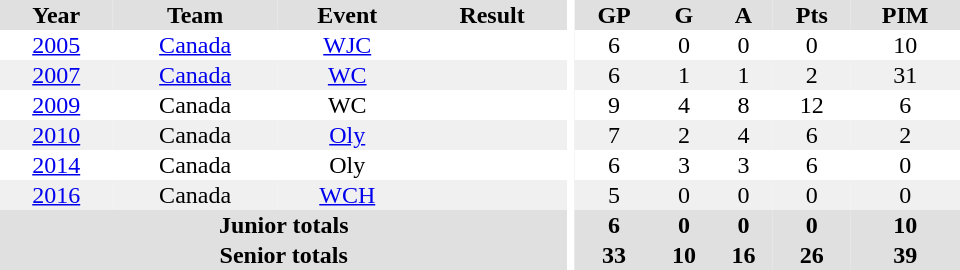<table border="0" cellpadding="1" cellspacing="0" ID="Table3" style="text-align:center; width:40em;">
<tr bgcolor="#e0e0e0">
<th>Year</th>
<th>Team</th>
<th>Event</th>
<th>Result</th>
<th rowspan="99" bgcolor="#ffffff"></th>
<th>GP</th>
<th>G</th>
<th>A</th>
<th>Pts</th>
<th>PIM</th>
</tr>
<tr>
<td><a href='#'>2005</a></td>
<td><a href='#'>Canada</a></td>
<td><a href='#'>WJC</a></td>
<td></td>
<td>6</td>
<td>0</td>
<td>0</td>
<td>0</td>
<td>10</td>
</tr>
<tr bgcolor="#f0f0f0">
<td><a href='#'>2007</a></td>
<td><a href='#'>Canada</a></td>
<td><a href='#'>WC</a></td>
<td></td>
<td>6</td>
<td>1</td>
<td>1</td>
<td>2</td>
<td>31</td>
</tr>
<tr>
<td><a href='#'>2009</a></td>
<td>Canada</td>
<td>WC</td>
<td></td>
<td>9</td>
<td>4</td>
<td>8</td>
<td>12</td>
<td>6</td>
</tr>
<tr bgcolor="#f0f0f0">
<td><a href='#'>2010</a></td>
<td>Canada</td>
<td><a href='#'>Oly</a></td>
<td></td>
<td>7</td>
<td>2</td>
<td>4</td>
<td>6</td>
<td>2</td>
</tr>
<tr>
<td><a href='#'>2014</a></td>
<td>Canada</td>
<td>Oly</td>
<td></td>
<td>6</td>
<td>3</td>
<td>3</td>
<td>6</td>
<td>0</td>
</tr>
<tr bgcolor="#f0f0f0">
<td><a href='#'>2016</a></td>
<td>Canada</td>
<td><a href='#'>WCH</a></td>
<td></td>
<td>5</td>
<td>0</td>
<td>0</td>
<td>0</td>
<td>0</td>
</tr>
<tr bgcolor="#e0e0e0">
<th colspan="4">Junior totals</th>
<th>6</th>
<th>0</th>
<th>0</th>
<th>0</th>
<th>10</th>
</tr>
<tr bgcolor="#e0e0e0">
<th colspan="4">Senior totals</th>
<th>33</th>
<th>10</th>
<th>16</th>
<th>26</th>
<th>39</th>
</tr>
</table>
